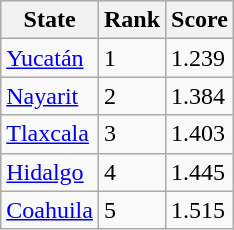<table class="wikitable">
<tr>
<th><strong>State</strong></th>
<th><strong>Rank</strong></th>
<th><strong>Score</strong></th>
</tr>
<tr>
<td><a href='#'>Yucatán</a></td>
<td>1</td>
<td>1.239</td>
</tr>
<tr>
<td><a href='#'>Nayarit</a></td>
<td>2</td>
<td>1.384</td>
</tr>
<tr>
<td><a href='#'>Tlaxcala</a></td>
<td>3</td>
<td>1.403</td>
</tr>
<tr>
<td><a href='#'>Hidalgo</a></td>
<td>4</td>
<td>1.445</td>
</tr>
<tr>
<td><a href='#'>Coahuila</a></td>
<td>5</td>
<td>1.515</td>
</tr>
</table>
